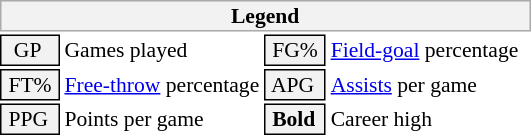<table class="toccolours" style="font-size: 90%; white-space: nowrap;">
<tr>
<th colspan="6" style="background:#f2f2f2; border:1px solid #aaa;">Legend</th>
</tr>
<tr>
<td style="background:#f2f2f2; border:1px solid black;">  GP</td>
<td>Games played</td>
<td style="background:#f2f2f2; border:1px solid black;"> FG% </td>
<td style="padding-right: 8px"><a href='#'>Field-goal</a> percentage</td>
</tr>
<tr>
<td style="background:#f2f2f2; border:1px solid black;"> FT% </td>
<td><a href='#'>Free-throw</a> percentage</td>
<td style="background:#f2f2f2; border:1px solid black;"> APG </td>
<td><a href='#'>Assists</a> per game</td>
</tr>
<tr>
<td style="background:#f2f2f2; border:1px solid black;"> PPG </td>
<td>Points per game</td>
<td style="background-color: #F2F2F2; border: 1px solid black"> <strong>Bold</strong> </td>
<td>Career high</td>
</tr>
<tr>
</tr>
</table>
